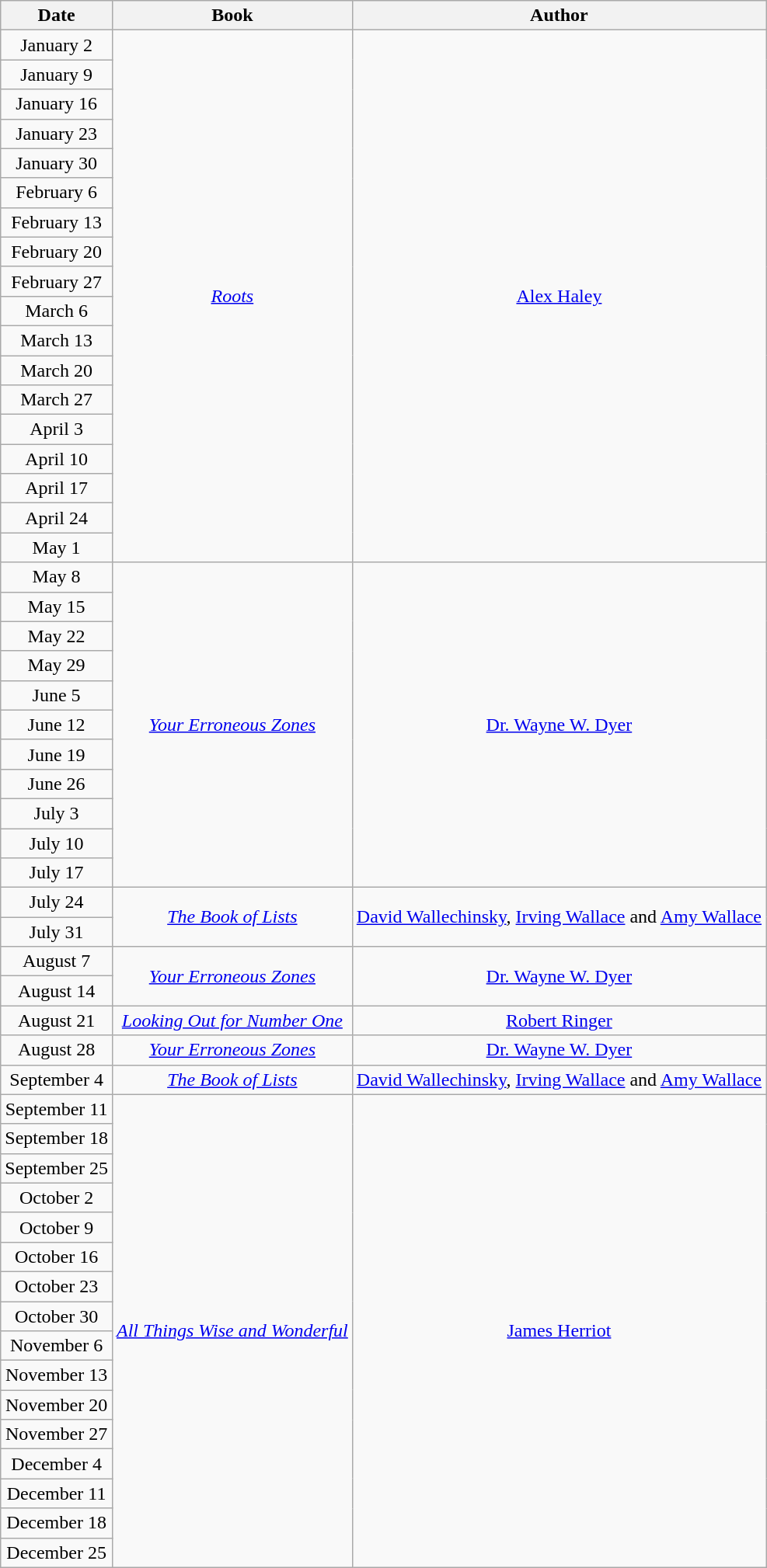<table class="wikitable sortable" style="text-align: center">
<tr>
<th>Date</th>
<th>Book</th>
<th>Author</th>
</tr>
<tr>
<td>January 2</td>
<td rowspan=18><em><a href='#'>Roots</a></em></td>
<td rowspan=18><a href='#'>Alex Haley</a></td>
</tr>
<tr>
<td>January 9</td>
</tr>
<tr>
<td>January 16</td>
</tr>
<tr>
<td>January 23</td>
</tr>
<tr>
<td>January 30</td>
</tr>
<tr>
<td>February 6</td>
</tr>
<tr>
<td>February 13</td>
</tr>
<tr>
<td>February 20</td>
</tr>
<tr>
<td>February 27</td>
</tr>
<tr>
<td>March 6</td>
</tr>
<tr>
<td>March 13</td>
</tr>
<tr>
<td>March 20</td>
</tr>
<tr>
<td>March 27</td>
</tr>
<tr>
<td>April 3</td>
</tr>
<tr>
<td>April 10</td>
</tr>
<tr>
<td>April 17</td>
</tr>
<tr>
<td>April 24</td>
</tr>
<tr>
<td>May 1</td>
</tr>
<tr>
<td>May 8</td>
<td rowspan=11><em><a href='#'>Your Erroneous Zones</a></em></td>
<td rowspan=11><a href='#'>Dr. Wayne W. Dyer</a></td>
</tr>
<tr>
<td>May 15</td>
</tr>
<tr>
<td>May 22</td>
</tr>
<tr>
<td>May 29</td>
</tr>
<tr>
<td>June 5</td>
</tr>
<tr>
<td>June 12</td>
</tr>
<tr>
<td>June 19</td>
</tr>
<tr>
<td>June 26</td>
</tr>
<tr>
<td>July 3</td>
</tr>
<tr>
<td>July 10</td>
</tr>
<tr>
<td>July 17</td>
</tr>
<tr>
<td>July 24</td>
<td rowspan=2><em><a href='#'>The Book of Lists</a></em></td>
<td rowspan=2><a href='#'>David Wallechinsky</a>, <a href='#'>Irving Wallace</a> and <a href='#'>Amy Wallace</a></td>
</tr>
<tr>
<td>July 31</td>
</tr>
<tr>
<td>August 7</td>
<td rowspan=2><em><a href='#'>Your Erroneous Zones</a></em></td>
<td rowspan=2><a href='#'>Dr. Wayne W. Dyer</a></td>
</tr>
<tr>
<td>August 14</td>
</tr>
<tr>
<td>August 21</td>
<td><em><a href='#'>Looking Out for Number One</a></em></td>
<td><a href='#'>Robert Ringer</a></td>
</tr>
<tr>
<td>August 28</td>
<td><em><a href='#'>Your Erroneous Zones</a></em></td>
<td><a href='#'>Dr. Wayne W. Dyer</a></td>
</tr>
<tr>
<td>September 4</td>
<td><em><a href='#'>The Book of Lists</a></em></td>
<td><a href='#'>David Wallechinsky</a>, <a href='#'>Irving Wallace</a> and <a href='#'>Amy Wallace</a></td>
</tr>
<tr>
<td>September 11</td>
<td rowspan=16><em><a href='#'>All Things Wise and Wonderful</a></em></td>
<td rowspan=16><a href='#'>James Herriot</a></td>
</tr>
<tr>
<td>September 18</td>
</tr>
<tr>
<td>September 25</td>
</tr>
<tr>
<td>October 2</td>
</tr>
<tr>
<td>October 9</td>
</tr>
<tr>
<td>October 16</td>
</tr>
<tr>
<td>October 23</td>
</tr>
<tr>
<td>October 30</td>
</tr>
<tr>
<td>November 6</td>
</tr>
<tr>
<td>November 13</td>
</tr>
<tr>
<td>November 20</td>
</tr>
<tr>
<td>November 27</td>
</tr>
<tr>
<td>December 4</td>
</tr>
<tr>
<td>December 11</td>
</tr>
<tr>
<td>December 18</td>
</tr>
<tr>
<td>December 25</td>
</tr>
</table>
